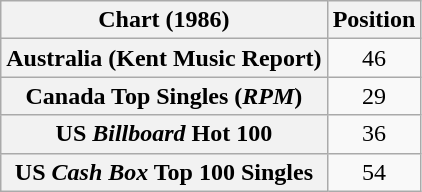<table class="wikitable sortable plainrowheaders" style="text-align:center">
<tr>
<th scope="col">Chart (1986)</th>
<th scope="col">Position</th>
</tr>
<tr>
<th scope="row">Australia (Kent Music Report)</th>
<td>46</td>
</tr>
<tr>
<th scope="row">Canada Top Singles (<em>RPM</em>)</th>
<td>29</td>
</tr>
<tr>
<th scope="row">US <em>Billboard</em> Hot 100</th>
<td>36</td>
</tr>
<tr>
<th scope="row">US <em>Cash Box</em> Top 100 Singles</th>
<td>54</td>
</tr>
</table>
